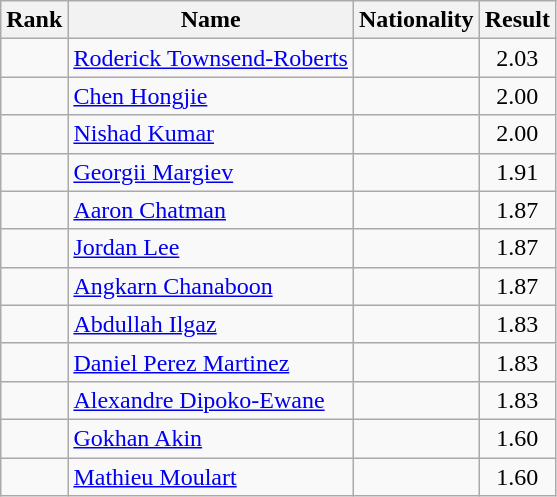<table class="wikitable sortable" style="text-align:center">
<tr>
<th>Rank</th>
<th>Name</th>
<th>Nationality</th>
<th>Result</th>
</tr>
<tr>
<td></td>
<td align=left><a href='#'>Roderick Townsend-Roberts</a></td>
<td></td>
<td>2.03</td>
</tr>
<tr>
<td></td>
<td align=left><a href='#'>Chen Hongjie</a></td>
<td></td>
<td>2.00</td>
</tr>
<tr>
<td></td>
<td align=left><a href='#'>Nishad Kumar</a></td>
<td></td>
<td>2.00</td>
</tr>
<tr>
<td></td>
<td align=left><a href='#'>Georgii Margiev</a></td>
<td></td>
<td>1.91</td>
</tr>
<tr>
<td></td>
<td align=left><a href='#'>Aaron Chatman</a></td>
<td></td>
<td>1.87</td>
</tr>
<tr>
<td></td>
<td align=left><a href='#'>Jordan Lee</a></td>
<td></td>
<td>1.87</td>
</tr>
<tr>
<td></td>
<td align=left><a href='#'>Angkarn Chanaboon</a></td>
<td></td>
<td>1.87</td>
</tr>
<tr>
<td></td>
<td align=left><a href='#'>Abdullah Ilgaz</a></td>
<td></td>
<td>1.83</td>
</tr>
<tr>
<td></td>
<td align=left><a href='#'>Daniel Perez Martinez</a></td>
<td></td>
<td>1.83</td>
</tr>
<tr>
<td></td>
<td align=left><a href='#'>Alexandre Dipoko-Ewane</a></td>
<td></td>
<td>1.83</td>
</tr>
<tr>
<td></td>
<td align=left><a href='#'>Gokhan Akin</a></td>
<td></td>
<td>1.60</td>
</tr>
<tr>
<td></td>
<td align=left><a href='#'>Mathieu Moulart</a></td>
<td></td>
<td>1.60</td>
</tr>
</table>
